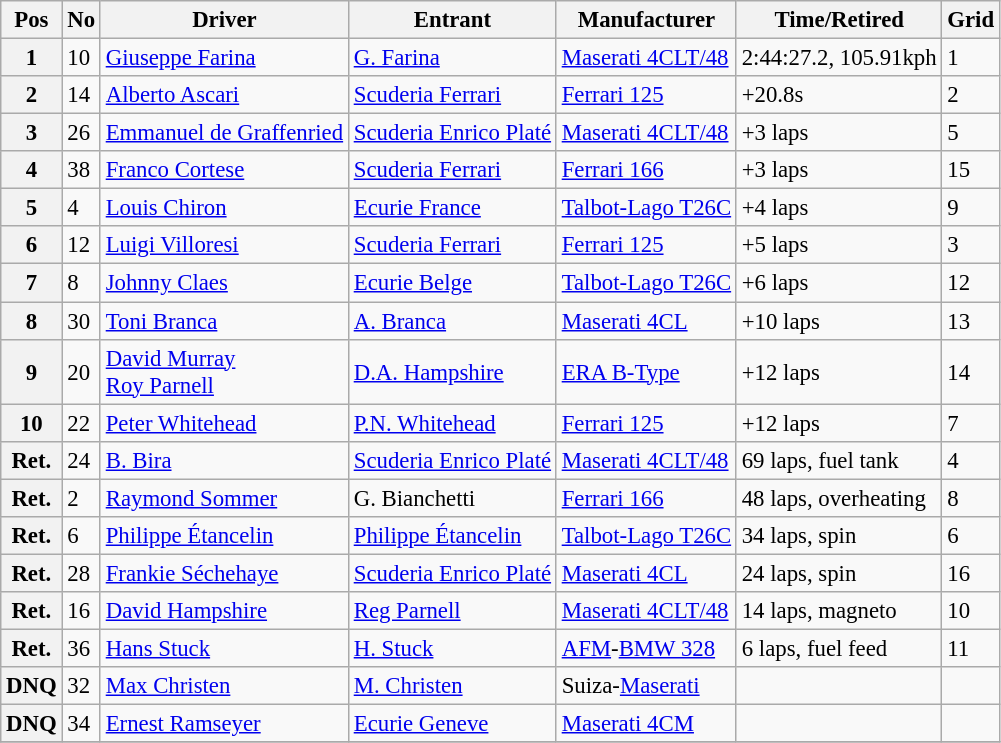<table class="wikitable sortable" style="font-size: 95%;">
<tr>
<th>Pos</th>
<th>No</th>
<th>Driver</th>
<th>Entrant</th>
<th>Manufacturer</th>
<th>Time/Retired</th>
<th>Grid</th>
</tr>
<tr>
<th>1</th>
<td>10</td>
<td> <a href='#'>Giuseppe Farina</a></td>
<td><a href='#'>G. Farina</a></td>
<td><a href='#'>Maserati 4CLT/48</a></td>
<td>2:44:27.2, 105.91kph</td>
<td>1</td>
</tr>
<tr>
<th>2</th>
<td>14</td>
<td> <a href='#'>Alberto Ascari</a></td>
<td><a href='#'>Scuderia Ferrari</a></td>
<td><a href='#'>Ferrari 125</a></td>
<td>+20.8s</td>
<td>2</td>
</tr>
<tr>
<th>3</th>
<td>26</td>
<td> <a href='#'>Emmanuel de Graffenried</a></td>
<td><a href='#'>Scuderia Enrico Platé</a></td>
<td><a href='#'>Maserati 4CLT/48</a></td>
<td>+3 laps</td>
<td>5</td>
</tr>
<tr>
<th>4</th>
<td>38</td>
<td> <a href='#'>Franco Cortese</a></td>
<td><a href='#'>Scuderia Ferrari</a></td>
<td><a href='#'>Ferrari 166</a></td>
<td>+3 laps</td>
<td>15</td>
</tr>
<tr>
<th>5</th>
<td>4</td>
<td> <a href='#'>Louis Chiron</a></td>
<td><a href='#'>Ecurie France</a></td>
<td><a href='#'>Talbot-Lago T26C</a></td>
<td>+4 laps</td>
<td>9</td>
</tr>
<tr>
<th>6</th>
<td>12</td>
<td> <a href='#'>Luigi Villoresi</a></td>
<td><a href='#'>Scuderia Ferrari</a></td>
<td><a href='#'>Ferrari 125</a></td>
<td>+5 laps</td>
<td>3</td>
</tr>
<tr>
<th>7</th>
<td>8</td>
<td> <a href='#'>Johnny Claes</a></td>
<td><a href='#'>Ecurie Belge</a></td>
<td><a href='#'>Talbot-Lago T26C</a></td>
<td>+6 laps</td>
<td>12</td>
</tr>
<tr>
<th>8</th>
<td>30</td>
<td> <a href='#'>Toni Branca</a></td>
<td><a href='#'>A. Branca</a></td>
<td><a href='#'>Maserati 4CL</a></td>
<td>+10 laps</td>
<td>13</td>
</tr>
<tr>
<th>9</th>
<td>20</td>
<td> <a href='#'>David Murray</a><br>  <a href='#'>Roy Parnell</a></td>
<td><a href='#'>D.A. Hampshire</a></td>
<td><a href='#'>ERA B-Type</a></td>
<td>+12 laps</td>
<td>14</td>
</tr>
<tr>
<th>10</th>
<td>22</td>
<td> <a href='#'>Peter Whitehead</a></td>
<td><a href='#'>P.N. Whitehead</a></td>
<td><a href='#'>Ferrari 125</a></td>
<td>+12 laps</td>
<td>7</td>
</tr>
<tr>
<th>Ret.</th>
<td>24</td>
<td> <a href='#'>B. Bira</a></td>
<td><a href='#'>Scuderia Enrico Platé</a></td>
<td><a href='#'>Maserati 4CLT/48</a></td>
<td>69 laps, fuel tank</td>
<td>4</td>
</tr>
<tr>
<th>Ret.</th>
<td>2</td>
<td> <a href='#'>Raymond Sommer</a></td>
<td>G. Bianchetti</td>
<td><a href='#'>Ferrari 166</a></td>
<td>48 laps, overheating</td>
<td>8</td>
</tr>
<tr>
<th>Ret.</th>
<td>6</td>
<td> <a href='#'>Philippe Étancelin</a></td>
<td><a href='#'>Philippe Étancelin</a></td>
<td><a href='#'>Talbot-Lago T26C</a></td>
<td>34 laps, spin</td>
<td>6</td>
</tr>
<tr>
<th>Ret.</th>
<td>28</td>
<td> <a href='#'>Frankie Séchehaye</a></td>
<td><a href='#'>Scuderia Enrico Platé</a></td>
<td><a href='#'>Maserati 4CL</a></td>
<td>24 laps, spin</td>
<td>16</td>
</tr>
<tr>
<th>Ret.</th>
<td>16</td>
<td> <a href='#'>David Hampshire</a></td>
<td><a href='#'>Reg Parnell</a></td>
<td><a href='#'>Maserati 4CLT/48</a></td>
<td>14 laps, magneto</td>
<td>10</td>
</tr>
<tr>
<th>Ret.</th>
<td>36</td>
<td> <a href='#'>Hans Stuck</a></td>
<td><a href='#'>H. Stuck</a></td>
<td><a href='#'>AFM</a>-<a href='#'>BMW 328</a></td>
<td>6 laps, fuel feed</td>
<td>11</td>
</tr>
<tr>
<th>DNQ</th>
<td>32</td>
<td> <a href='#'>Max Christen</a></td>
<td><a href='#'>M. Christen</a></td>
<td>Suiza-<a href='#'>Maserati</a></td>
<td></td>
<td></td>
</tr>
<tr>
<th>DNQ</th>
<td>34</td>
<td> <a href='#'>Ernest Ramseyer</a></td>
<td><a href='#'>Ecurie Geneve</a></td>
<td><a href='#'>Maserati 4CM</a></td>
<td></td>
<td></td>
</tr>
<tr>
</tr>
</table>
